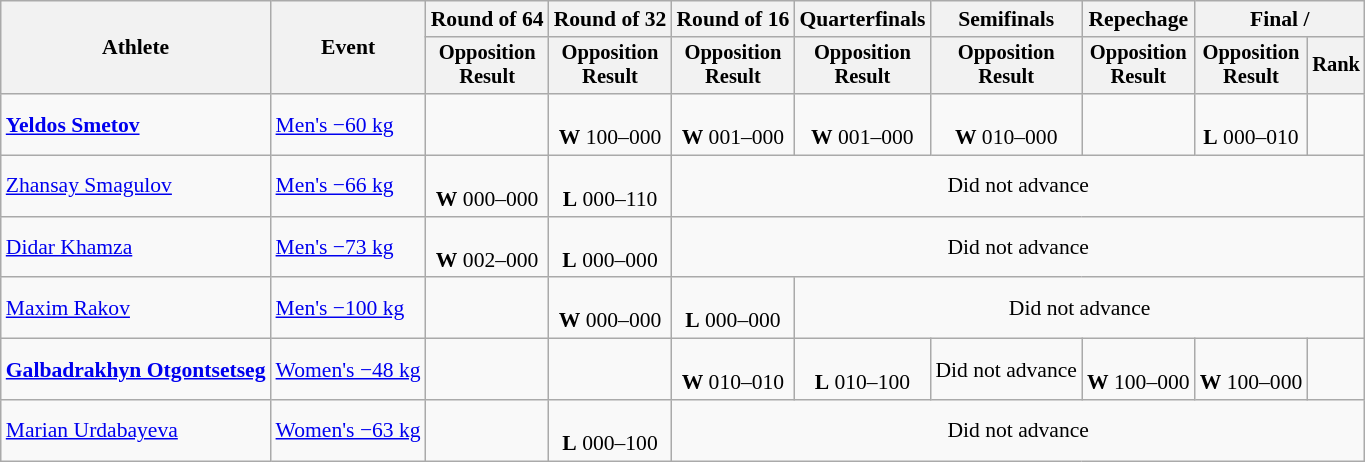<table class="wikitable" style="font-size:90%">
<tr>
<th rowspan="2">Athlete</th>
<th rowspan="2">Event</th>
<th>Round of 64</th>
<th>Round of 32</th>
<th>Round of 16</th>
<th>Quarterfinals</th>
<th>Semifinals</th>
<th>Repechage</th>
<th colspan=2>Final / </th>
</tr>
<tr style="font-size:95%">
<th>Opposition<br>Result</th>
<th>Opposition<br>Result</th>
<th>Opposition<br>Result</th>
<th>Opposition<br>Result</th>
<th>Opposition<br>Result</th>
<th>Opposition<br>Result</th>
<th>Opposition<br>Result</th>
<th>Rank</th>
</tr>
<tr align=center>
<td align=left><strong><a href='#'>Yeldos Smetov</a></strong></td>
<td align=left><a href='#'>Men's −60 kg</a></td>
<td></td>
<td><br><strong>W</strong> 100–000</td>
<td><br><strong>W</strong> 001–000</td>
<td><br><strong>W</strong> 001–000</td>
<td><br><strong>W</strong> 010–000</td>
<td></td>
<td><br><strong>L</strong> 000–010</td>
<td></td>
</tr>
<tr align=center>
<td align=left><a href='#'>Zhansay Smagulov</a></td>
<td align=left><a href='#'>Men's −66 kg</a></td>
<td><br><strong>W</strong> 000–000</td>
<td><br><strong>L</strong> 000–110</td>
<td colspan=6>Did not advance</td>
</tr>
<tr align=center>
<td align=left><a href='#'>Didar Khamza</a></td>
<td align=left><a href='#'>Men's −73 kg</a></td>
<td><br><strong>W</strong> 002–000</td>
<td><br><strong>L</strong> 000–000 </td>
<td colspan=6>Did not advance</td>
</tr>
<tr align=center>
<td align=left><a href='#'>Maxim Rakov</a></td>
<td align=left><a href='#'>Men's −100 kg</a></td>
<td></td>
<td><br><strong>W</strong> 000–000 </td>
<td><br><strong>L</strong> 000–000 </td>
<td colspan=5>Did not advance</td>
</tr>
<tr align=center>
<td align=left><strong><a href='#'>Galbadrakhyn Otgontsetseg</a></strong></td>
<td align=left><a href='#'>Women's −48 kg</a></td>
<td></td>
<td></td>
<td><br><strong>W</strong> 010–010 </td>
<td><br><strong>L</strong> 010–100</td>
<td>Did not advance</td>
<td><br><strong>W</strong> 100–000</td>
<td><br><strong>W</strong> 100–000</td>
<td></td>
</tr>
<tr align=center>
<td align=left><a href='#'>Marian Urdabayeva</a></td>
<td align=left><a href='#'>Women's −63 kg</a></td>
<td></td>
<td><br><strong>L</strong> 000–100</td>
<td colspan=6>Did not advance</td>
</tr>
</table>
